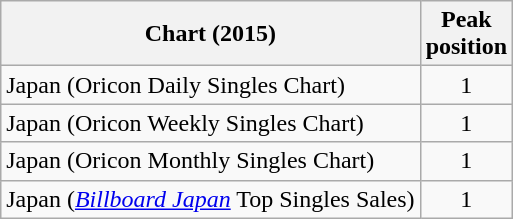<table class="wikitable sortable">
<tr>
<th>Chart (2015)</th>
<th>Peak<br>position</th>
</tr>
<tr>
<td>Japan (Oricon Daily Singles Chart)</td>
<td align="center">1</td>
</tr>
<tr>
<td>Japan (Oricon Weekly Singles Chart)</td>
<td align="center">1</td>
</tr>
<tr>
<td>Japan (Oricon Monthly Singles Chart)</td>
<td align="center">1</td>
</tr>
<tr>
<td>Japan (<em><a href='#'>Billboard Japan</a></em> Top Singles Sales)</td>
<td align="center">1</td>
</tr>
</table>
